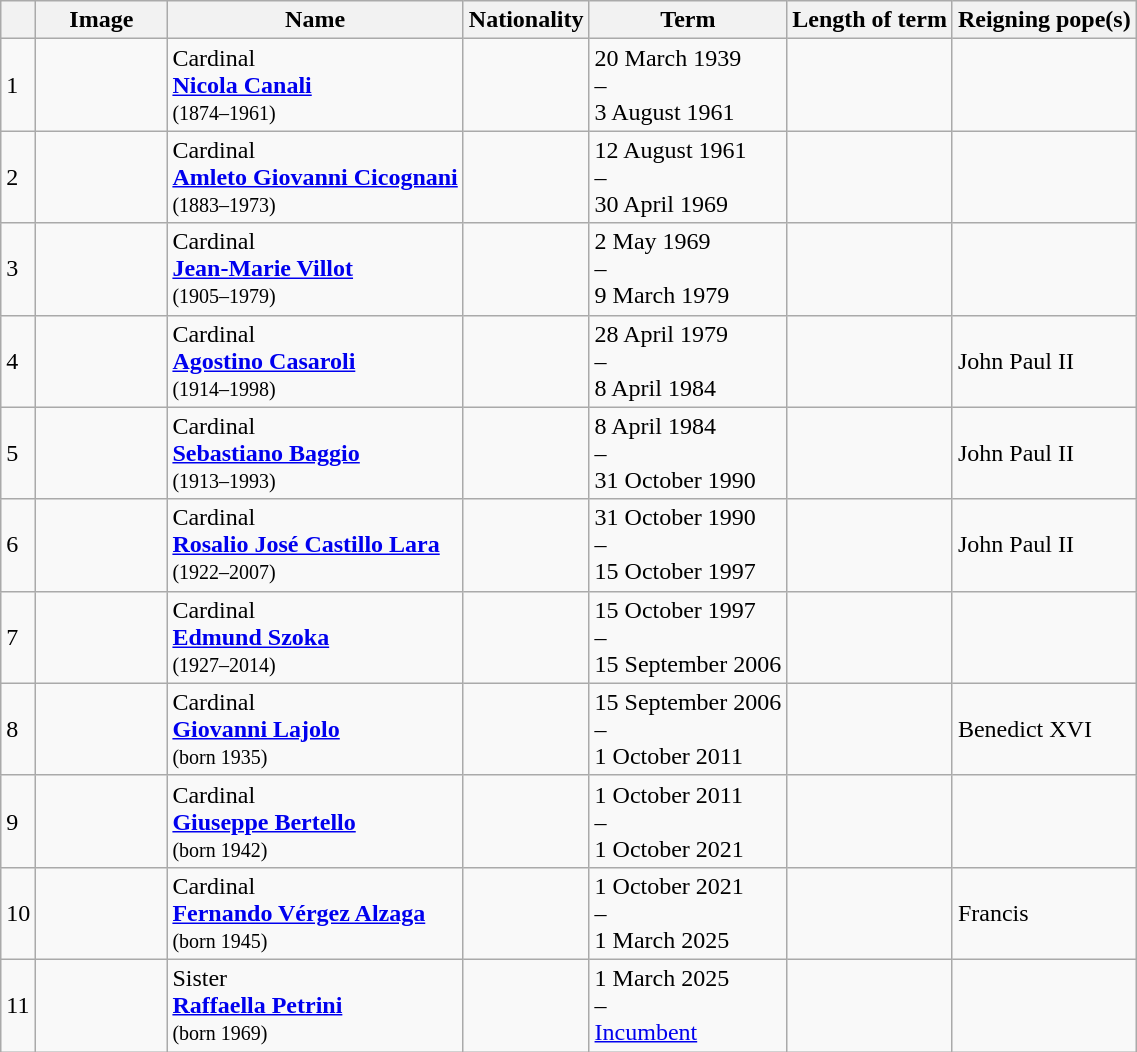<table class="wikitable center" style="max-width: fit-content;">
<tr>
<th></th>
<th width="80px">Image</th>
<th>Name</th>
<th>Nationality</th>
<th>Term</th>
<th>Length of term</th>
<th>Reigning pope(s)</th>
</tr>
<tr>
<td>1</td>
<td></td>
<td>Cardinal<br><strong><a href='#'>Nicola Canali</a></strong><br><small>(1874–1961)</small></td>
<td></td>
<td>20 March 1939 <br>–<br> 3 August 1961</td>
<td></td>
<td></td>
</tr>
<tr>
<td>2</td>
<td></td>
<td>Cardinal<br><strong><a href='#'>Amleto Giovanni Cicognani</a></strong><br><small>(1883–1973)</small></td>
<td></td>
<td>12 August 1961 <br>–<br> 30 April 1969</td>
<td></td>
<td></td>
</tr>
<tr>
<td>3</td>
<td></td>
<td>Cardinal<br><strong><a href='#'>Jean-Marie Villot</a></strong><br><small>(1905–1979)</small></td>
<td></td>
<td>2 May 1969 <br>–<br> 9 March 1979</td>
<td></td>
<td></td>
</tr>
<tr>
<td>4</td>
<td></td>
<td>Cardinal<br><strong><a href='#'>Agostino Casaroli</a></strong><br><small>(1914–1998)</small></td>
<td></td>
<td>28 April 1979 <br>–<br> 8 April 1984</td>
<td></td>
<td>John Paul II</td>
</tr>
<tr>
<td>5</td>
<td></td>
<td>Cardinal<br><strong><a href='#'>Sebastiano Baggio</a></strong><br><small>(1913–1993)</small></td>
<td></td>
<td>8 April 1984 <br>–<br> 31 October 1990</td>
<td></td>
<td>John Paul II</td>
</tr>
<tr>
<td>6</td>
<td></td>
<td>Cardinal<br><strong><a href='#'>Rosalio José Castillo Lara</a></strong><br><small>(1922–2007)</small></td>
<td></td>
<td>31 October 1990 <br>–<br> 15 October 1997</td>
<td></td>
<td>John Paul II</td>
</tr>
<tr>
<td>7</td>
<td></td>
<td>Cardinal<br><strong><a href='#'>Edmund Szoka</a></strong><br><small>(1927–2014)</small></td>
<td></td>
<td>15 October 1997 <br>–<br> 15 September 2006</td>
<td></td>
<td></td>
</tr>
<tr>
<td>8</td>
<td></td>
<td>Cardinal<br><strong><a href='#'>Giovanni Lajolo</a></strong><br><small>(born 1935)</small></td>
<td></td>
<td>15 September 2006 <br>–<br> 1 October 2011</td>
<td></td>
<td>Benedict XVI</td>
</tr>
<tr>
<td>9</td>
<td></td>
<td>Cardinal<br><strong><a href='#'>Giuseppe Bertello</a></strong><br><small>(born 1942)</small></td>
<td></td>
<td>1 October 2011 <br>–<br> 1 October 2021</td>
<td></td>
<td></td>
</tr>
<tr>
<td>10</td>
<td></td>
<td>Cardinal<br><strong><a href='#'>Fernando Vérgez Alzaga</a></strong><br><small>(born 1945)</small></td>
<td></td>
<td>1 October 2021 <br>–<br> 1 March 2025</td>
<td></td>
<td>Francis</td>
</tr>
<tr>
<td>11</td>
<td></td>
<td>Sister<br><strong><a href='#'>Raffaella Petrini</a></strong><br><small>(born 1969)</small></td>
<td></td>
<td>1 March 2025 <br>–<br> <a href='#'>Incumbent</a></td>
<td></td>
<td></td>
</tr>
</table>
